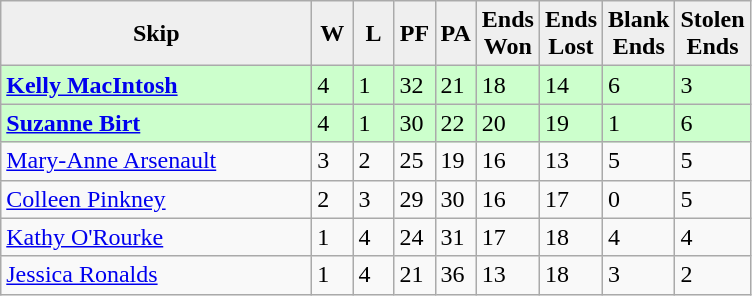<table class="wikitable">
<tr>
<th style="background:#efefef; width:200px;">Skip</th>
<th style="background:#efefef; width:20px;">W</th>
<th style="background:#efefef; width:20px;">L</th>
<th style="background:#efefef; width:20px;">PF</th>
<th style="background:#efefef; width:20px;">PA</th>
<th style="background:#efefef; width:20px;">Ends <br> Won</th>
<th style="background:#efefef; width:20px;">Ends <br> Lost</th>
<th style="background:#efefef; width:20px;">Blank <br> Ends</th>
<th style="background:#efefef; width:20px;">Stolen <br> Ends</th>
</tr>
<tr style="background:#cfc;">
<td><strong> <a href='#'>Kelly MacIntosh</a></strong></td>
<td>4</td>
<td>1</td>
<td>32</td>
<td>21</td>
<td>18</td>
<td>14</td>
<td>6</td>
<td>3</td>
</tr>
<tr style="background:#cfc;">
<td><strong> <a href='#'>Suzanne Birt</a></strong></td>
<td>4</td>
<td>1</td>
<td>30</td>
<td>22</td>
<td>20</td>
<td>19</td>
<td>1</td>
<td>6</td>
</tr>
<tr>
<td> <a href='#'>Mary-Anne Arsenault</a></td>
<td>3</td>
<td>2</td>
<td>25</td>
<td>19</td>
<td>16</td>
<td>13</td>
<td>5</td>
<td>5</td>
</tr>
<tr>
<td> <a href='#'>Colleen Pinkney</a></td>
<td>2</td>
<td>3</td>
<td>29</td>
<td>30</td>
<td>16</td>
<td>17</td>
<td>0</td>
<td>5</td>
</tr>
<tr>
<td> <a href='#'>Kathy O'Rourke</a></td>
<td>1</td>
<td>4</td>
<td>24</td>
<td>31</td>
<td>17</td>
<td>18</td>
<td>4</td>
<td>4</td>
</tr>
<tr>
<td> <a href='#'>Jessica Ronalds</a></td>
<td>1</td>
<td>4</td>
<td>21</td>
<td>36</td>
<td>13</td>
<td>18</td>
<td>3</td>
<td>2</td>
</tr>
</table>
